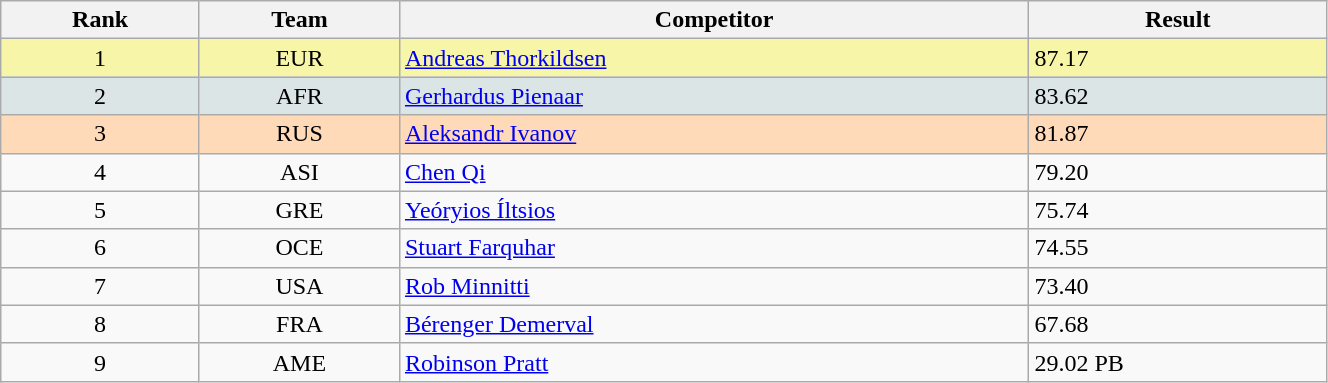<table class="wikitable" width=70% style=text-align:center>
<tr>
<th>Rank</th>
<th>Team</th>
<th>Competitor</th>
<th>Result</th>
</tr>
<tr bgcolor="#F7F6A8">
<td>1</td>
<td>EUR</td>
<td align="left"><a href='#'>Andreas Thorkildsen</a></td>
<td align="left">87.17</td>
</tr>
<tr bgcolor="#DCE5E5">
<td>2</td>
<td>AFR</td>
<td align="left"><a href='#'>Gerhardus Pienaar</a></td>
<td align="left">83.62</td>
</tr>
<tr bgcolor="#FFDAB9">
<td>3</td>
<td>RUS</td>
<td align="left"><a href='#'>Aleksandr Ivanov</a></td>
<td align="left">81.87</td>
</tr>
<tr>
<td>4</td>
<td>ASI</td>
<td align="left"><a href='#'>Chen Qi</a></td>
<td align="left">79.20</td>
</tr>
<tr>
<td>5</td>
<td>GRE</td>
<td align="left"><a href='#'>Yeóryios Íltsios</a></td>
<td align="left">75.74</td>
</tr>
<tr>
<td>6</td>
<td>OCE</td>
<td align="left"><a href='#'>Stuart Farquhar</a></td>
<td align="left">74.55</td>
</tr>
<tr>
<td>7</td>
<td>USA</td>
<td align="left"><a href='#'>Rob Minnitti</a></td>
<td align="left">73.40</td>
</tr>
<tr>
<td>8</td>
<td>FRA</td>
<td align="left"><a href='#'>Bérenger Demerval</a></td>
<td align="left">67.68</td>
</tr>
<tr>
<td>9</td>
<td>AME</td>
<td align="left"><a href='#'>Robinson Pratt</a></td>
<td align="left">29.02 PB</td>
</tr>
</table>
